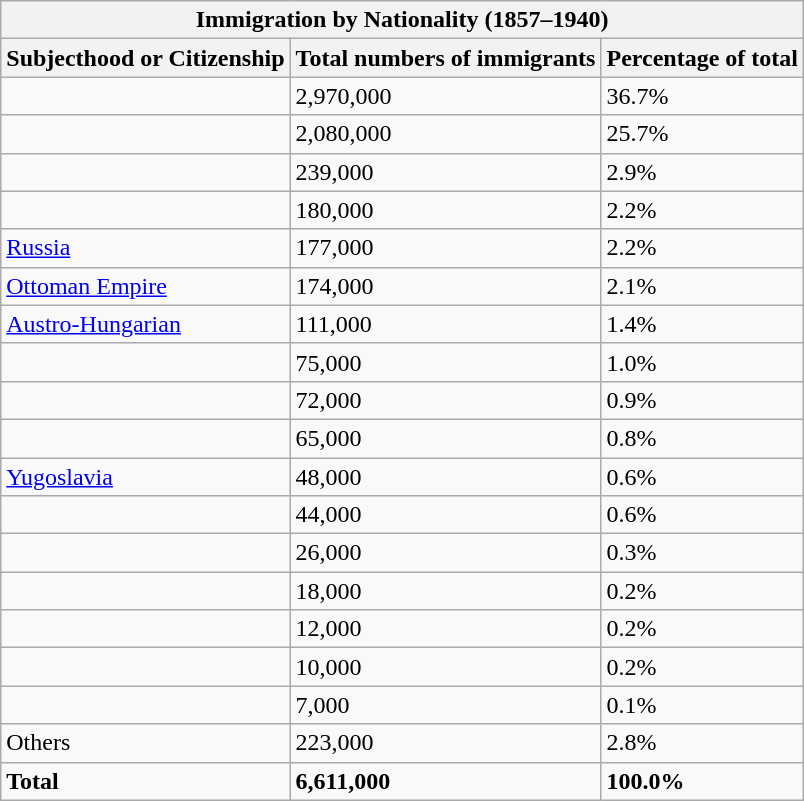<table class="wikitable">
<tr>
<th colspan=3>Immigration by Nationality (1857–1940)</th>
</tr>
<tr>
<th>Subjecthood or Citizenship</th>
<th>Total numbers of immigrants</th>
<th>Percentage of total</th>
</tr>
<tr>
<td style="text-align:left;"></td>
<td>2,970,000</td>
<td>36.7%</td>
</tr>
<tr>
<td style="text-align:left;"></td>
<td>2,080,000</td>
<td>25.7%</td>
</tr>
<tr>
<td style="text-align:left;"></td>
<td>239,000</td>
<td>2.9%</td>
</tr>
<tr>
<td style="text-align:left;"></td>
<td>180,000</td>
<td>2.2%</td>
</tr>
<tr>
<td style="text-align:left;"> <a href='#'>Russia</a></td>
<td>177,000</td>
<td>2.2%</td>
</tr>
<tr>
<td style="text-align:left;"> <a href='#'>Ottoman Empire</a></td>
<td>174,000</td>
<td>2.1%</td>
</tr>
<tr>
<td style="text-align:left;"> <a href='#'>Austro-Hungarian</a></td>
<td>111,000</td>
<td>1.4%</td>
</tr>
<tr>
<td style="text-align:left;"></td>
<td>75,000</td>
<td>1.0%</td>
</tr>
<tr>
<td style="text-align:left;"></td>
<td>72,000</td>
<td>0.9%</td>
</tr>
<tr>
<td></td>
<td>65,000</td>
<td>0.8%</td>
</tr>
<tr>
<td style="text-align:left;"> <a href='#'>Yugoslavia</a></td>
<td>48,000</td>
<td>0.6%</td>
</tr>
<tr>
<td style="text-align:left;"></td>
<td>44,000</td>
<td>0.6%</td>
</tr>
<tr>
<td style="text-align:left;"></td>
<td>26,000</td>
<td>0.3%</td>
</tr>
<tr>
<td style="text-align:left;"></td>
<td>18,000</td>
<td>0.2%</td>
</tr>
<tr>
<td style="text-align:left;"></td>
<td>12,000</td>
<td>0.2%</td>
</tr>
<tr>
<td style="text-align:left;"></td>
<td>10,000</td>
<td>0.2%</td>
</tr>
<tr>
<td style="text-align:left;"></td>
<td>7,000</td>
<td>0.1%</td>
</tr>
<tr>
<td style="text-align:left;">Others</td>
<td>223,000</td>
<td>2.8%</td>
</tr>
<tr>
<td style="text-align:left;"><strong>Total</strong></td>
<td><strong>6,611,000</strong></td>
<td><strong>100.0%</strong></td>
</tr>
</table>
